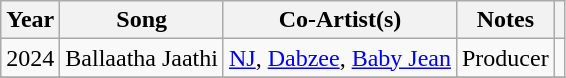<table class="wikitable sortable">
<tr>
<th>Year</th>
<th>Song</th>
<th>Co-Artist(s)</th>
<th>Notes</th>
<th></th>
</tr>
<tr>
<td>2024</td>
<td>Ballaatha Jaathi</td>
<td><a href='#'>NJ</a>, <a href='#'>Dabzee</a>, <a href='#'>Baby Jean</a></td>
<td>Producer</td>
<td></td>
</tr>
<tr>
</tr>
</table>
